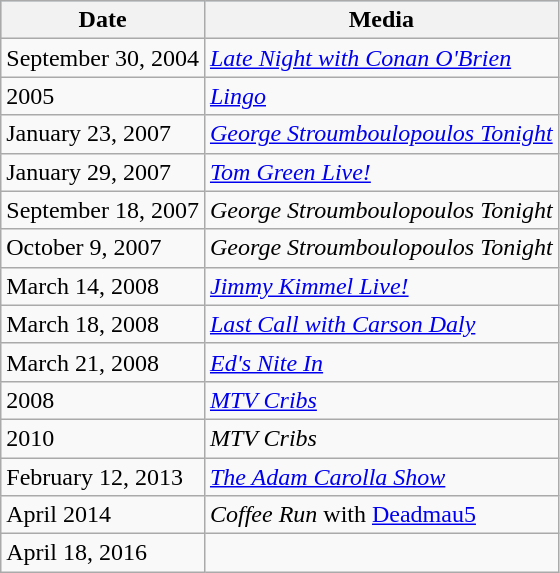<table class="wikitable">
<tr style="background:#b0c4de; text-align:center;">
<th>Date</th>
<th>Media</th>
</tr>
<tr>
<td>September 30, 2004</td>
<td><em><a href='#'>Late Night with Conan O'Brien</a></em></td>
</tr>
<tr>
<td>2005</td>
<td><em><a href='#'>Lingo</a></em></td>
</tr>
<tr>
<td>January 23, 2007</td>
<td><em><a href='#'>George Stroumboulopoulos Tonight</a></em></td>
</tr>
<tr>
<td>January 29, 2007</td>
<td><em><a href='#'>Tom Green Live!</a></em></td>
</tr>
<tr>
<td>September 18, 2007</td>
<td><em>George Stroumboulopoulos Tonight</em></td>
</tr>
<tr>
<td>October 9, 2007</td>
<td><em>George Stroumboulopoulos Tonight</em></td>
</tr>
<tr>
<td>March 14, 2008</td>
<td><em><a href='#'>Jimmy Kimmel Live!</a></em></td>
</tr>
<tr>
<td>March 18, 2008</td>
<td><em><a href='#'>Last Call with Carson Daly</a></em></td>
</tr>
<tr>
<td>March 21, 2008</td>
<td><em><a href='#'>Ed's Nite In</a></em></td>
</tr>
<tr>
<td>2008</td>
<td><em><a href='#'>MTV Cribs</a></em></td>
</tr>
<tr>
<td>2010</td>
<td><em>MTV Cribs</em></td>
</tr>
<tr>
<td>February 12, 2013</td>
<td><em><a href='#'>The Adam Carolla Show</a></em></td>
</tr>
<tr>
<td>April 2014</td>
<td><em>Coffee Run</em> with <a href='#'>Deadmau5</a></td>
</tr>
<tr>
<td>April 18, 2016</td>
<td><em></em></td>
</tr>
</table>
